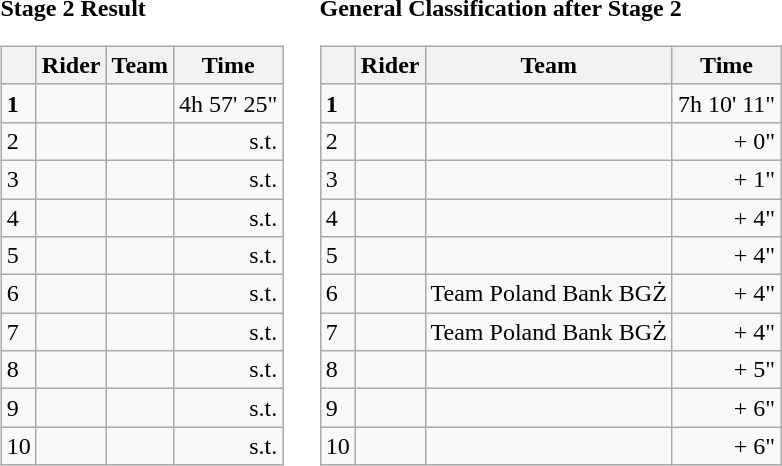<table>
<tr>
<td><strong>Stage 2 Result</strong><br><table class="wikitable">
<tr>
<th></th>
<th>Rider</th>
<th>Team</th>
<th>Time</th>
</tr>
<tr>
<td><strong>1 </strong></td>
<td><strong> </strong></td>
<td><strong> </strong></td>
<td align="right">4h 57' 25"</td>
</tr>
<tr>
<td>2</td>
<td></td>
<td></td>
<td align="right">s.t.</td>
</tr>
<tr>
<td>3</td>
<td></td>
<td></td>
<td align="right">s.t.</td>
</tr>
<tr>
<td>4</td>
<td></td>
<td></td>
<td align="right">s.t.</td>
</tr>
<tr>
<td>5</td>
<td></td>
<td></td>
<td align="right">s.t.</td>
</tr>
<tr>
<td>6</td>
<td></td>
<td></td>
<td align="right">s.t.</td>
</tr>
<tr>
<td>7</td>
<td></td>
<td></td>
<td align="right">s.t.</td>
</tr>
<tr>
<td>8</td>
<td></td>
<td></td>
<td align="right">s.t.</td>
</tr>
<tr>
<td>9</td>
<td></td>
<td></td>
<td align="right">s.t.</td>
</tr>
<tr>
<td>10</td>
<td></td>
<td></td>
<td align="right">s.t.</td>
</tr>
</table>
</td>
<td></td>
<td><strong>General Classification after Stage 2</strong><br><table class="wikitable">
<tr>
<th></th>
<th>Rider</th>
<th>Team</th>
<th>Time</th>
</tr>
<tr>
<td><strong>1 </strong></td>
<td><strong> </strong> </td>
<td><strong> </strong></td>
<td align="right">7h 10' 11"</td>
</tr>
<tr>
<td>2</td>
<td></td>
<td></td>
<td align="right">+ 0"</td>
</tr>
<tr>
<td>3</td>
<td> </td>
<td></td>
<td align="right">+ 1"</td>
</tr>
<tr>
<td>4</td>
<td> </td>
<td></td>
<td align="right">+ 4"</td>
</tr>
<tr>
<td>5</td>
<td></td>
<td></td>
<td align="right">+ 4"</td>
</tr>
<tr>
<td>6</td>
<td> </td>
<td>Team Poland Bank BGŻ</td>
<td align="right">+ 4"</td>
</tr>
<tr>
<td>7</td>
<td></td>
<td>Team Poland Bank BGŻ</td>
<td align="right">+ 4"</td>
</tr>
<tr>
<td>8</td>
<td></td>
<td></td>
<td align="right">+ 5"</td>
</tr>
<tr>
<td>9</td>
<td></td>
<td></td>
<td align="right">+ 6"</td>
</tr>
<tr>
<td>10</td>
<td></td>
<td></td>
<td align="right">+ 6"</td>
</tr>
</table>
</td>
</tr>
</table>
